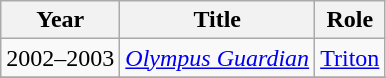<table class="wikitable">
<tr>
<th>Year</th>
<th>Title</th>
<th>Role</th>
</tr>
<tr>
<td>2002–2003</td>
<td><em><a href='#'>Olympus Guardian</a></em></td>
<td><a href='#'>Triton</a></td>
</tr>
<tr>
</tr>
</table>
